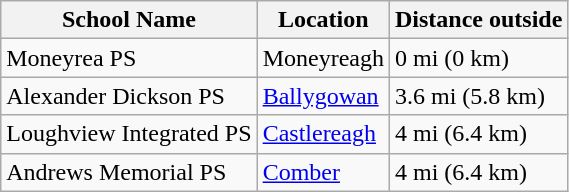<table class="wikitable sortable">
<tr>
<th>School Name</th>
<th>Location</th>
<th>Distance outside</th>
</tr>
<tr>
<td>Moneyrea PS</td>
<td>Moneyreagh</td>
<td>0 mi (0 km)</td>
</tr>
<tr>
<td>Alexander Dickson PS</td>
<td><a href='#'>Ballygowan</a></td>
<td>3.6 mi (5.8 km)</td>
</tr>
<tr>
<td>Loughview Integrated PS</td>
<td><a href='#'>Castlereagh</a></td>
<td>4 mi (6.4 km)</td>
</tr>
<tr>
<td>Andrews Memorial PS</td>
<td><a href='#'>Comber</a></td>
<td>4 mi (6.4 km)</td>
</tr>
</table>
